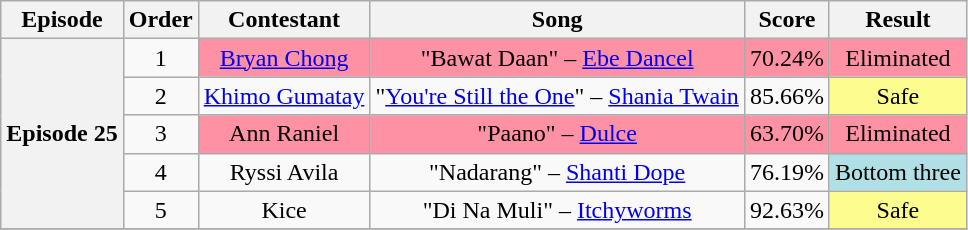<table class="wikitable sortable" style="text-align:center; width:auto;">
<tr>
<th>Episode</th>
<th scope="col">Order</th>
<th scope="col">Contestant</th>
<th scope="col">Song</th>
<th scope="col">Score</th>
<th>Result</th>
</tr>
<tr>
<th rowspan="5"><strong>Episode 25</strong><br><small><em></em></small></th>
<td>1</td>
<td style="background:#FF91A4;"><a href='#'>Bryan Chong</a></td>
<td style="background:#FF91A4;">"Bawat Daan" – <a href='#'>Ebe Dancel</a></td>
<td style="background:#FF91A4;">70.24%</td>
<td style="background:#FF91A4;">Eliminated</td>
</tr>
<tr>
<td>2</td>
<td><a href='#'>Khimo Gumatay</a></td>
<td>"<a href='#'>You're Still the One</a>" – <a href='#'>Shania Twain</a></td>
<td>85.66%</td>
<td style="background:#FDFC8F;">Safe</td>
</tr>
<tr>
<td>3</td>
<td style="background:#FF91A4;">Ann Raniel</td>
<td style="background:#FF91A4;">"Paano" – <a href='#'>Dulce</a></td>
<td style="background:#FF91A4;">63.70%</td>
<td style="background:#FF91A4;">Eliminated</td>
</tr>
<tr>
<td>4</td>
<td>Ryssi Avila</td>
<td>"Nadarang" – <a href='#'>Shanti Dope</a></td>
<td>76.19%</td>
<td style="background:#b0e0e6;">Bottom three</td>
</tr>
<tr>
<td>5</td>
<td>Kice</td>
<td>"Di Na Muli" – <a href='#'>Itchyworms</a></td>
<td>92.63%</td>
<td style="background:#FDFC8F;">Safe</td>
</tr>
<tr>
</tr>
</table>
